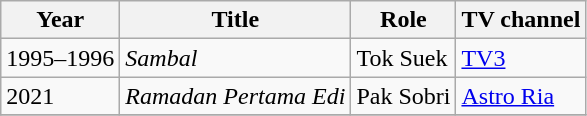<table class="wikitable">
<tr>
<th>Year</th>
<th>Title</th>
<th>Role</th>
<th>TV channel</th>
</tr>
<tr>
<td>1995–1996</td>
<td><em>Sambal</em></td>
<td>Tok Suek</td>
<td><a href='#'>TV3</a></td>
</tr>
<tr>
<td>2021</td>
<td><em>Ramadan Pertama Edi</em></td>
<td>Pak Sobri</td>
<td><a href='#'>Astro Ria</a></td>
</tr>
<tr>
</tr>
</table>
